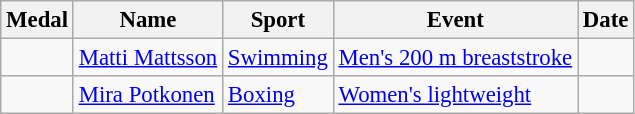<table class="wikitable sortable" style="font-size: 95%;">
<tr>
<th>Medal</th>
<th>Name</th>
<th>Sport</th>
<th>Event</th>
<th>Date</th>
</tr>
<tr>
<td></td>
<td><a href='#'>Matti Mattsson</a></td>
<td><a href='#'>Swimming</a></td>
<td><a href='#'>Men's 200 m breaststroke</a></td>
<td></td>
</tr>
<tr>
<td></td>
<td><a href='#'>Mira Potkonen</a></td>
<td><a href='#'>Boxing</a></td>
<td><a href='#'>Women's lightweight</a></td>
<td></td>
</tr>
</table>
